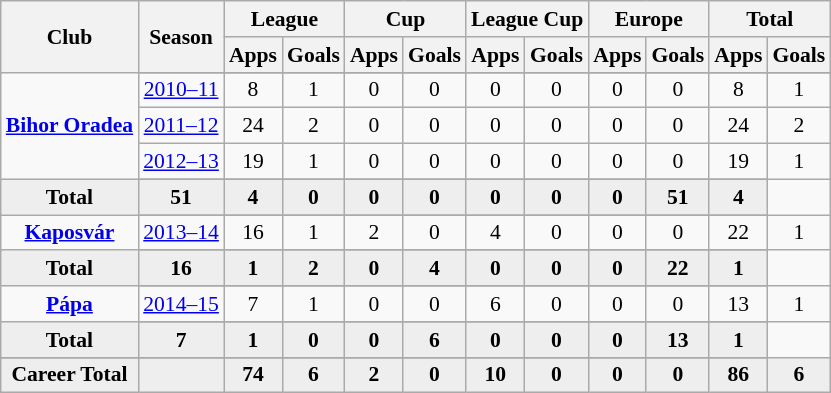<table class="wikitable" style="font-size:90%; text-align: center;">
<tr>
<th rowspan="2">Club</th>
<th rowspan="2">Season</th>
<th colspan="2">League</th>
<th colspan="2">Cup</th>
<th colspan="2">League Cup</th>
<th colspan="2">Europe</th>
<th colspan="2">Total</th>
</tr>
<tr>
<th>Apps</th>
<th>Goals</th>
<th>Apps</th>
<th>Goals</th>
<th>Apps</th>
<th>Goals</th>
<th>Apps</th>
<th>Goals</th>
<th>Apps</th>
<th>Goals</th>
</tr>
<tr ||-||-||-|->
<td rowspan="5" valign="center"><strong><a href='#'>Bihor Oradea</a></strong></td>
</tr>
<tr>
<td><a href='#'>2010–11</a></td>
<td>8</td>
<td>1</td>
<td>0</td>
<td>0</td>
<td>0</td>
<td>0</td>
<td>0</td>
<td>0</td>
<td>8</td>
<td>1</td>
</tr>
<tr>
<td><a href='#'>2011–12</a></td>
<td>24</td>
<td>2</td>
<td>0</td>
<td>0</td>
<td>0</td>
<td>0</td>
<td>0</td>
<td>0</td>
<td>24</td>
<td>2</td>
</tr>
<tr>
<td><a href='#'>2012–13</a></td>
<td>19</td>
<td>1</td>
<td>0</td>
<td>0</td>
<td>0</td>
<td>0</td>
<td>0</td>
<td>0</td>
<td>19</td>
<td>1</td>
</tr>
<tr>
</tr>
<tr style="font-weight:bold; background-color:#eeeeee;">
<td>Total</td>
<td>51</td>
<td>4</td>
<td>0</td>
<td>0</td>
<td>0</td>
<td>0</td>
<td>0</td>
<td>0</td>
<td>51</td>
<td>4</td>
</tr>
<tr>
<td rowspan="3" valign="center"><strong><a href='#'>Kaposvár</a></strong></td>
</tr>
<tr>
<td><a href='#'>2013–14</a></td>
<td>16</td>
<td>1</td>
<td>2</td>
<td>0</td>
<td>4</td>
<td>0</td>
<td>0</td>
<td>0</td>
<td>22</td>
<td>1</td>
</tr>
<tr>
</tr>
<tr style="font-weight:bold; background-color:#eeeeee;">
<td>Total</td>
<td>16</td>
<td>1</td>
<td>2</td>
<td>0</td>
<td>4</td>
<td>0</td>
<td>0</td>
<td>0</td>
<td>22</td>
<td>1</td>
</tr>
<tr>
<td rowspan="3" valign="center"><strong><a href='#'>Pápa</a></strong></td>
</tr>
<tr>
<td><a href='#'>2014–15</a></td>
<td>7</td>
<td>1</td>
<td>0</td>
<td>0</td>
<td>6</td>
<td>0</td>
<td>0</td>
<td>0</td>
<td>13</td>
<td>1</td>
</tr>
<tr>
</tr>
<tr style="font-weight:bold; background-color:#eeeeee;">
<td>Total</td>
<td>7</td>
<td>1</td>
<td>0</td>
<td>0</td>
<td>6</td>
<td>0</td>
<td>0</td>
<td>0</td>
<td>13</td>
<td>1</td>
</tr>
<tr>
</tr>
<tr style="font-weight:bold; background-color:#eeeeee;">
<td rowspan="2" valign="top"><strong>Career Total</strong></td>
<td></td>
<td><strong>74</strong></td>
<td><strong>6</strong></td>
<td><strong>2</strong></td>
<td><strong>0</strong></td>
<td><strong>10</strong></td>
<td><strong>0</strong></td>
<td><strong>0</strong></td>
<td><strong>0</strong></td>
<td><strong>86</strong></td>
<td><strong>6</strong></td>
</tr>
</table>
